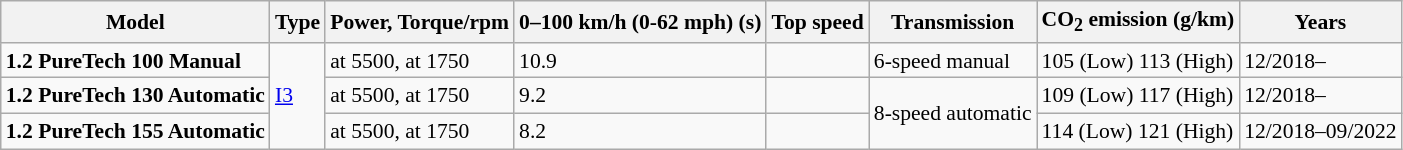<table class="wikitable collapsible" style="font-size:90%;">
<tr>
<th>Model</th>
<th>Type</th>
<th>Power, Torque/rpm</th>
<th>0–100 km/h (0-62 mph) (s)</th>
<th>Top speed</th>
<th>Transmission</th>
<th>CO<sub>2</sub> emission (g/km)</th>
<th>Years</th>
</tr>
<tr>
<td><strong>1.2 PureTech 100 Manual</strong></td>
<td rowspan="3"> <a href='#'>I3</a></td>
<td> at 5500,  at 1750</td>
<td>10.9</td>
<td></td>
<td>6-speed manual</td>
<td>105 (Low) 113 (High)</td>
<td>12/2018–</td>
</tr>
<tr>
<td><strong>1.2 PureTech 130 Automatic</strong></td>
<td> at 5500,  at 1750</td>
<td>9.2</td>
<td></td>
<td rowspan="2">8-speed automatic</td>
<td>109 (Low) 117 (High)</td>
<td>12/2018–</td>
</tr>
<tr>
<td><strong>1.2 PureTech 155 Automatic</strong></td>
<td> at 5500,  at 1750</td>
<td>8.2</td>
<td></td>
<td>114 (Low) 121 (High)</td>
<td>12/2018–09/2022</td>
</tr>
</table>
